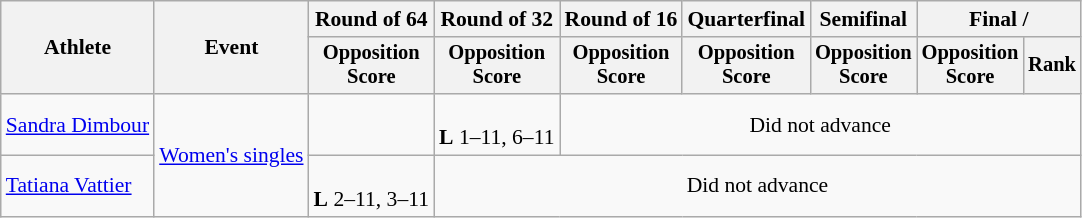<table class=wikitable style="font-size:90%">
<tr>
<th rowspan="2">Athlete</th>
<th rowspan="2">Event</th>
<th>Round of 64</th>
<th>Round of 32</th>
<th>Round of 16</th>
<th>Quarterfinal</th>
<th>Semifinal</th>
<th colspan=2>Final / </th>
</tr>
<tr style="font-size:95%">
<th>Opposition<br>Score</th>
<th>Opposition<br>Score</th>
<th>Opposition<br>Score</th>
<th>Opposition<br>Score</th>
<th>Opposition<br>Score</th>
<th>Opposition<br>Score</th>
<th>Rank</th>
</tr>
<tr>
<td align=left><a href='#'>Sandra Dimbour</a></td>
<td rowspan="2" align=left><a href='#'>Women's singles</a></td>
<td></td>
<td align=center><br><strong>L</strong> 1–11, 6–11</td>
<td align=center colspan="5">Did not advance</td>
</tr>
<tr>
<td align=left><a href='#'>Tatiana Vattier</a></td>
<td align=center><br><strong>L</strong> 2–11, 3–11</td>
<td align=center colspan="6">Did not advance</td>
</tr>
</table>
